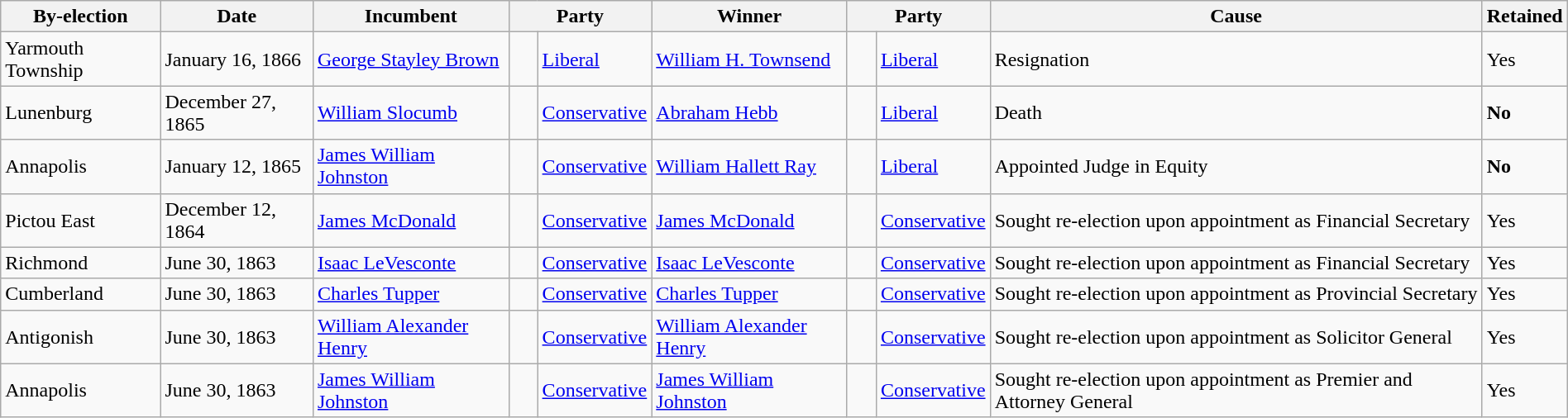<table class=wikitable style="width:100%">
<tr>
<th>By-election</th>
<th>Date</th>
<th>Incumbent</th>
<th colspan=2>Party</th>
<th>Winner</th>
<th colspan=2>Party</th>
<th>Cause</th>
<th>Retained</th>
</tr>
<tr>
<td>Yarmouth Township</td>
<td>January 16, 1866</td>
<td><a href='#'>George Stayley Brown</a></td>
<td>    </td>
<td><a href='#'>Liberal</a></td>
<td><a href='#'>William H. Townsend</a></td>
<td>    </td>
<td><a href='#'>Liberal</a></td>
<td>Resignation</td>
<td>Yes</td>
</tr>
<tr>
<td>Lunenburg</td>
<td>December 27, 1865</td>
<td><a href='#'>William Slocumb</a></td>
<td>    </td>
<td><a href='#'>Conservative</a></td>
<td><a href='#'>Abraham Hebb</a></td>
<td>    </td>
<td><a href='#'>Liberal</a></td>
<td>Death</td>
<td><strong>No</strong></td>
</tr>
<tr>
<td>Annapolis</td>
<td>January 12, 1865</td>
<td><a href='#'>James William Johnston</a></td>
<td>    </td>
<td><a href='#'>Conservative</a></td>
<td><a href='#'>William Hallett Ray</a></td>
<td>    </td>
<td><a href='#'>Liberal</a></td>
<td>Appointed Judge in Equity</td>
<td><strong>No</strong></td>
</tr>
<tr>
<td>Pictou East</td>
<td>December 12, 1864</td>
<td><a href='#'>James McDonald</a></td>
<td>    </td>
<td><a href='#'>Conservative</a></td>
<td><a href='#'>James McDonald</a></td>
<td>    </td>
<td><a href='#'>Conservative</a></td>
<td>Sought re-election upon appointment as Financial Secretary</td>
<td>Yes</td>
</tr>
<tr>
<td>Richmond</td>
<td>June 30, 1863</td>
<td><a href='#'>Isaac LeVesconte</a></td>
<td>    </td>
<td><a href='#'>Conservative</a></td>
<td><a href='#'>Isaac LeVesconte</a></td>
<td>    </td>
<td><a href='#'>Conservative</a></td>
<td>Sought re-election upon appointment as Financial Secretary</td>
<td>Yes</td>
</tr>
<tr>
<td>Cumberland</td>
<td>June 30, 1863</td>
<td><a href='#'>Charles Tupper</a></td>
<td>    </td>
<td><a href='#'>Conservative</a></td>
<td><a href='#'>Charles Tupper</a></td>
<td>    </td>
<td><a href='#'>Conservative</a></td>
<td>Sought re-election upon appointment as Provincial Secretary</td>
<td>Yes</td>
</tr>
<tr>
<td>Antigonish</td>
<td>June 30, 1863</td>
<td><a href='#'>William Alexander Henry</a></td>
<td>    </td>
<td><a href='#'>Conservative</a></td>
<td><a href='#'>William Alexander Henry</a></td>
<td>    </td>
<td><a href='#'>Conservative</a></td>
<td>Sought re-election upon appointment as Solicitor General</td>
<td>Yes</td>
</tr>
<tr>
<td>Annapolis</td>
<td>June 30, 1863</td>
<td><a href='#'>James William Johnston</a></td>
<td>    </td>
<td><a href='#'>Conservative</a></td>
<td><a href='#'>James William Johnston</a></td>
<td>    </td>
<td><a href='#'>Conservative</a></td>
<td>Sought re-election upon appointment as Premier and Attorney General</td>
<td>Yes</td>
</tr>
</table>
